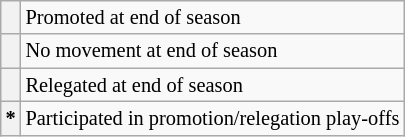<table class="wikitable" style="font-size:85%">
<tr>
<th></th>
<td>Promoted at end of season</td>
</tr>
<tr>
<th></th>
<td>No movement at end of season</td>
</tr>
<tr>
<th></th>
<td>Relegated at end of season</td>
</tr>
<tr>
<th>*</th>
<td>Participated in promotion/relegation play-offs</td>
</tr>
</table>
